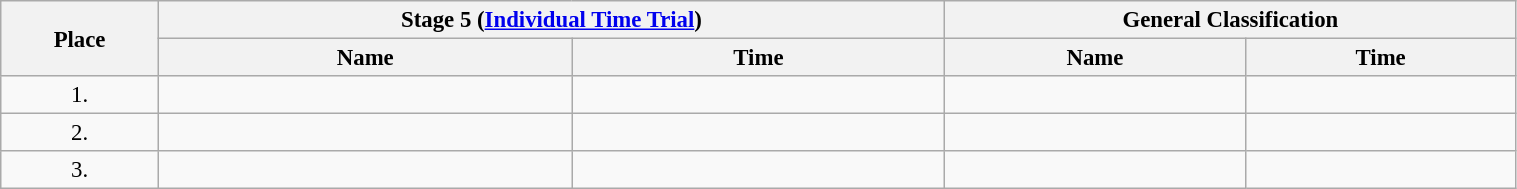<table class=wikitable style="font-size:95%" width="80%">
<tr>
<th rowspan="2">Place</th>
<th colspan="2">Stage 5 (<a href='#'>Individual Time Trial</a>)</th>
<th colspan="2">General Classification</th>
</tr>
<tr>
<th>Name</th>
<th>Time</th>
<th>Name</th>
<th>Time</th>
</tr>
<tr>
<td align="center">1.</td>
<td></td>
<td></td>
<td></td>
<td></td>
</tr>
<tr>
<td align="center">2.</td>
<td></td>
<td></td>
<td></td>
<td></td>
</tr>
<tr>
<td align="center">3.</td>
<td></td>
<td></td>
<td></td>
<td></td>
</tr>
</table>
